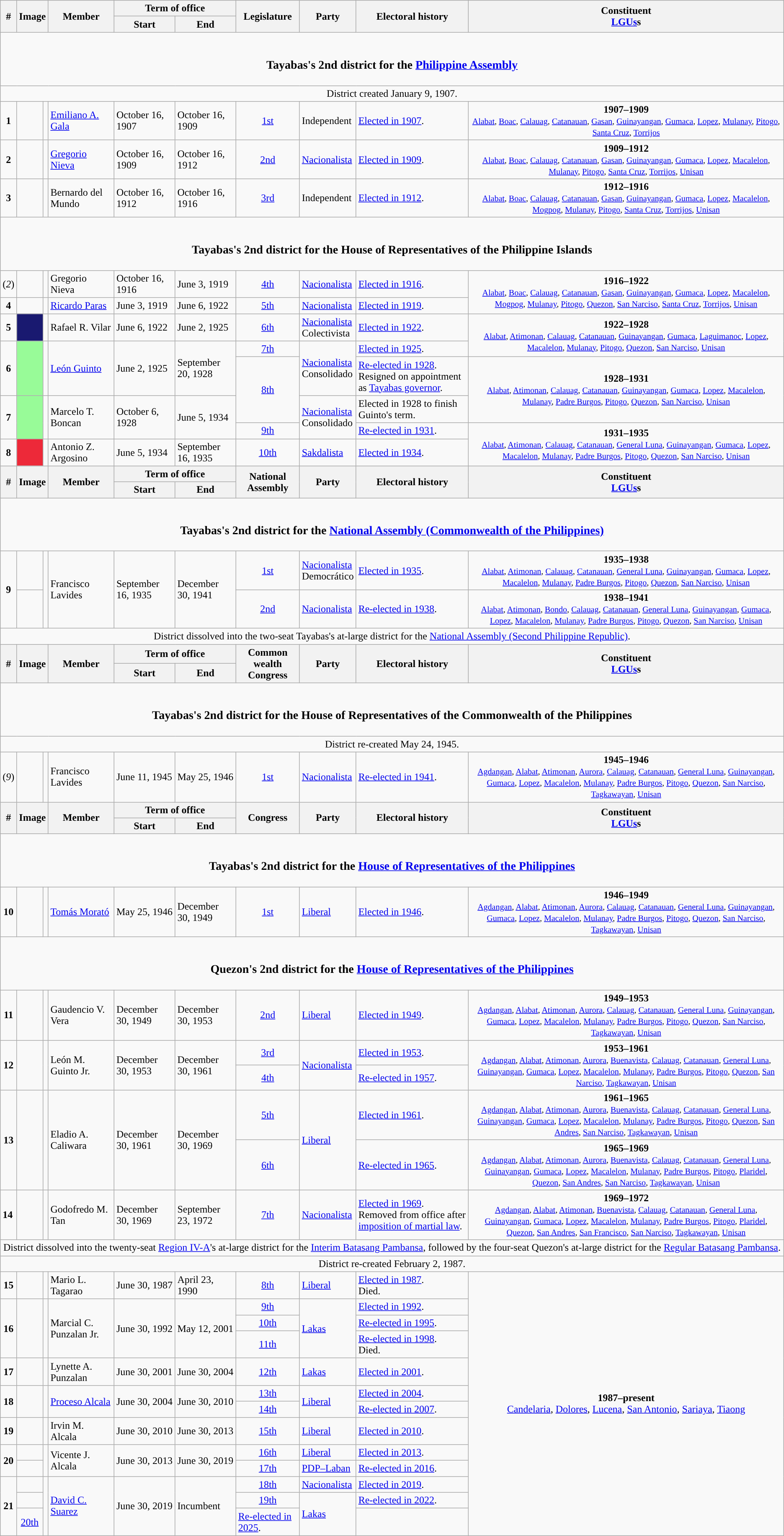<table class=wikitable>
<tr>
<th rowspan="2">#</th>
<th rowspan="2" colspan=2>Image</th>
<th rowspan="2">Member</th>
<th colspan=2>Term of office</th>
<th rowspan="2">Legislature</th>
<th rowspan="2">Party</th>
<th rowspan="2">Electoral history</th>
<th rowspan="2">Constituent<br><a href='#'>LGUs</a>s</th>
</tr>
<tr>
<th>Start</th>
<th>End</th>
</tr>
<tr>
<td colspan="10" style="text-align:center;"><br><h3>Tayabas's 2nd district for the <a href='#'>Philippine Assembly</a></h3></td>
</tr>
<tr>
<td colspan="10" style="text-align:center;">District created January 9, 1907.</td>
</tr>
<tr>
<td style="text-align:center;"><strong>1</strong></td>
<td style="color:inherit;background:"></td>
<td></td>
<td><a href='#'>Emiliano A. Gala</a></td>
<td>October 16, 1907</td>
<td>October 16, 1909</td>
<td style="text-align:center;"><a href='#'>1st</a></td>
<td>Independent</td>
<td><a href='#'>Elected in 1907</a>.</td>
<td style="text-align:center;"><strong>1907–1909</strong><br><small><a href='#'>Alabat</a>, <a href='#'>Boac</a>, <a href='#'>Calauag</a>, <a href='#'>Catanauan</a>, <a href='#'>Gasan</a>, <a href='#'>Guinayangan</a>, <a href='#'>Gumaca</a>, <a href='#'>Lopez</a>, <a href='#'>Mulanay</a>, <a href='#'>Pitogo</a>, <a href='#'>Santa Cruz</a>, <a href='#'>Torrijos</a></small></td>
</tr>
<tr>
<td style="text-align:center;"><strong>2</strong></td>
<td style="color:inherit;background:"></td>
<td></td>
<td><a href='#'>Gregorio Nieva</a></td>
<td>October 16, 1909</td>
<td>October 16, 1912</td>
<td style="text-align:center;"><a href='#'>2nd</a></td>
<td><a href='#'>Nacionalista</a></td>
<td><a href='#'>Elected in 1909</a>.</td>
<td style="text-align:center;"><strong>1909–1912</strong><br><small><a href='#'>Alabat</a>, <a href='#'>Boac</a>, <a href='#'>Calauag</a>, <a href='#'>Catanauan</a>, <a href='#'>Gasan</a>, <a href='#'>Guinayangan</a>, <a href='#'>Gumaca</a>, <a href='#'>Lopez</a>, <a href='#'>Macalelon</a>, <a href='#'>Mulanay</a>, <a href='#'>Pitogo</a>, <a href='#'>Santa Cruz</a>, <a href='#'>Torrijos</a>, <a href='#'>Unisan</a></small></td>
</tr>
<tr>
<td style="text-align:center;"><strong>3</strong></td>
<td style="color:inherit;background:"></td>
<td></td>
<td>Bernardo del Mundo</td>
<td>October 16, 1912</td>
<td>October 16, 1916</td>
<td style="text-align:center;"><a href='#'>3rd</a></td>
<td>Independent</td>
<td><a href='#'>Elected in 1912</a>.</td>
<td style="text-align:center;"><strong>1912–1916</strong><br><small><a href='#'>Alabat</a>, <a href='#'>Boac</a>, <a href='#'>Calauag</a>, <a href='#'>Catanauan</a>, <a href='#'>Gasan</a>, <a href='#'>Guinayangan</a>, <a href='#'>Gumaca</a>, <a href='#'>Lopez</a>, <a href='#'>Macalelon</a>, <a href='#'>Mogpog</a>, <a href='#'>Mulanay</a>, <a href='#'>Pitogo</a>, <a href='#'>Santa Cruz</a>, <a href='#'>Torrijos</a>, <a href='#'>Unisan</a></small></td>
</tr>
<tr>
<td colspan="10" style="text-align:center;"><br><h3>Tayabas's 2nd district for the House of Representatives of the Philippine Islands</h3></td>
</tr>
<tr>
<td style="text-align:center;">(<em>2</em>)</td>
<td style="color:inherit;background:"></td>
<td></td>
<td>Gregorio Nieva</td>
<td>October 16, 1916</td>
<td>June 3, 1919</td>
<td style="text-align:center;"><a href='#'>4th</a></td>
<td><a href='#'>Nacionalista</a></td>
<td><a href='#'>Elected in 1916</a>.</td>
<td rowspan="2" style="text-align:center;"><strong>1916–1922</strong><br><small><a href='#'>Alabat</a>, <a href='#'>Boac</a>, <a href='#'>Calauag</a>, <a href='#'>Catanauan</a>, <a href='#'>Gasan</a>, <a href='#'>Guinayangan</a>, <a href='#'>Gumaca</a>, <a href='#'>Lopez</a>, <a href='#'>Macalelon</a>, <a href='#'>Mogpog</a>, <a href='#'>Mulanay</a>, <a href='#'>Pitogo</a>, <a href='#'>Quezon</a>, <a href='#'>San Narciso</a>, <a href='#'>Santa Cruz</a>, <a href='#'>Torrijos</a>, <a href='#'>Unisan</a></small></td>
</tr>
<tr>
<td style="text-align:center;"><strong>4</strong></td>
<td style="color:inherit;background:"></td>
<td></td>
<td><a href='#'>Ricardo Paras</a></td>
<td>June 3, 1919</td>
<td>June 6, 1922</td>
<td style="text-align:center;"><a href='#'>5th</a></td>
<td><a href='#'>Nacionalista</a></td>
<td><a href='#'>Elected in 1919</a>.</td>
</tr>
<tr>
<td style="text-align:center;"><strong>5</strong></td>
<td style="background-color:#191970"></td>
<td></td>
<td>Rafael R. Vilar</td>
<td>June 6, 1922</td>
<td>June 2, 1925</td>
<td style="text-align:center;"><a href='#'>6th</a></td>
<td><a href='#'>Nacionalista</a><br>Colectivista</td>
<td><a href='#'>Elected in 1922</a>.</td>
<td rowspan="2" style="text-align:center;"><strong>1922–1928</strong><br><small><a href='#'>Alabat</a>, <a href='#'>Atimonan</a>, <a href='#'>Calauag</a>, <a href='#'>Catanauan</a>, <a href='#'>Guinayangan</a>, <a href='#'>Gumaca</a>, <a href='#'>Laguimanoc</a>, <a href='#'>Lopez</a>, <a href='#'>Macalelon</a>, <a href='#'>Mulanay</a>, <a href='#'>Pitogo</a>, <a href='#'>Quezon</a>, <a href='#'>San Narciso</a>, <a href='#'>Unisan</a></small></td>
</tr>
<tr>
<td rowspan="2" style="text-align:center;"><strong>6</strong></td>
<td rowspan="2" style="background-color:#98fb98"></td>
<td rowspan="2"></td>
<td rowspan="2"><a href='#'>León Guinto</a></td>
<td rowspan="2">June 2, 1925</td>
<td rowspan="2">September 20, 1928</td>
<td style="text-align:center;"><a href='#'>7th</a></td>
<td rowspan="2"><a href='#'>Nacionalista</a><br>Consolidado</td>
<td><a href='#'>Elected in 1925</a>.</td>
</tr>
<tr>
<td rowspan="2" style="text-align:center;"><a href='#'>8th</a></td>
<td><a href='#'>Re-elected in 1928</a>.<br>Resigned on appointment as <a href='#'>Tayabas governor</a>.</td>
<td rowspan="2" style="text-align:center;"><strong>1928–1931</strong><br><small><a href='#'>Alabat</a>, <a href='#'>Atimonan</a>, <a href='#'>Calauag</a>, <a href='#'>Catanauan</a>, <a href='#'>Guinayangan</a>, <a href='#'>Gumaca</a>, <a href='#'>Lopez</a>, <a href='#'>Macalelon</a>, <a href='#'>Mulanay</a>, <a href='#'>Padre Burgos</a>, <a href='#'>Pitogo</a>, <a href='#'>Quezon</a>, <a href='#'>San Narciso</a>, <a href='#'>Unisan</a></small></td>
</tr>
<tr>
<td rowspan="2" style="text-align:center;"><strong>7</strong></td>
<td rowspan="2" style="background-color:#98fb98"></td>
<td rowspan="2"></td>
<td rowspan="2">Marcelo T. Boncan</td>
<td rowspan="2">October 6, 1928</td>
<td rowspan="2">June 5, 1934</td>
<td rowspan="2"><a href='#'>Nacionalista</a><br>Consolidado</td>
<td>Elected in 1928 to finish Guinto's term.</td>
</tr>
<tr>
<td style="text-align:center;"><a href='#'>9th</a></td>
<td><a href='#'>Re-elected in 1931</a>.</td>
<td rowspan="2" style="text-align:center;"><strong>1931–1935</strong><br><small><a href='#'>Alabat</a>, <a href='#'>Atimonan</a>, <a href='#'>Calauag</a>, <a href='#'>Catanauan</a>, <a href='#'>General Luna</a>, <a href='#'>Guinayangan</a>, <a href='#'>Gumaca</a>, <a href='#'>Lopez</a>, <a href='#'>Macalelon</a>, <a href='#'>Mulanay</a>, <a href='#'>Padre Burgos</a>, <a href='#'>Pitogo</a>, <a href='#'>Quezon</a>, <a href='#'>San Narciso</a>, <a href='#'>Unisan</a></small></td>
</tr>
<tr>
<td style="text-align:center;"><strong>8</strong></td>
<td style="background-color:#ED2939"></td>
<td></td>
<td>Antonio Z. Argosino</td>
<td>June 5, 1934</td>
<td>September 16, 1935</td>
<td style="text-align:center;"><a href='#'>10th</a></td>
<td><a href='#'>Sakdalista</a></td>
<td><a href='#'>Elected in 1934</a>.</td>
</tr>
<tr>
<th rowspan="2">#</th>
<th rowspan="2" colspan=2>Image</th>
<th rowspan="2">Member</th>
<th colspan=2>Term of office</th>
<th rowspan="2">National<br>Assembly</th>
<th rowspan="2">Party</th>
<th rowspan="2">Electoral history</th>
<th rowspan="2">Constituent<br><a href='#'>LGUs</a>s</th>
</tr>
<tr>
<th>Start</th>
<th>End</th>
</tr>
<tr>
<td colspan="10" style="text-align:center;"><br><h3>Tayabas's 2nd district for the <a href='#'>National Assembly (Commonwealth of the Philippines)</a></h3></td>
</tr>
<tr>
<td rowspan="2" style="text-align:center;"><strong>9</strong></td>
<td style="color:inherit;background:"></td>
<td rowspan="2"></td>
<td rowspan="2">Francisco Lavides</td>
<td rowspan="2">September 16, 1935</td>
<td rowspan="2">December 30, 1941</td>
<td style="text-align:center;"><a href='#'>1st</a></td>
<td><a href='#'>Nacionalista</a><br>Democrático</td>
<td><a href='#'>Elected in 1935</a>.</td>
<td style="text-align:center;"><strong>1935–1938</strong><br><small><a href='#'>Alabat</a>, <a href='#'>Atimonan</a>, <a href='#'>Calauag</a>, <a href='#'>Catanauan</a>, <a href='#'>General Luna</a>, <a href='#'>Guinayangan</a>, <a href='#'>Gumaca</a>, <a href='#'>Lopez</a>, <a href='#'>Macalelon</a>, <a href='#'>Mulanay</a>, <a href='#'>Padre Burgos</a>, <a href='#'>Pitogo</a>, <a href='#'>Quezon</a>, <a href='#'>San Narciso</a>, <a href='#'>Unisan</a></small></td>
</tr>
<tr>
<td style="color:inherit;background:"></td>
<td style="text-align:center;"><a href='#'>2nd</a></td>
<td><a href='#'>Nacionalista</a></td>
<td><a href='#'>Re-elected in 1938</a>.</td>
<td style="text-align:center;"><strong>1938–1941</strong><br><small><a href='#'>Alabat</a>, <a href='#'>Atimonan</a>, <a href='#'>Bondo</a>, <a href='#'>Calauag</a>, <a href='#'>Catanauan</a>, <a href='#'>General Luna</a>, <a href='#'>Guinayangan</a>, <a href='#'>Gumaca</a>, <a href='#'>Lopez</a>, <a href='#'>Macalelon</a>, <a href='#'>Mulanay</a>, <a href='#'>Padre Burgos</a>, <a href='#'>Pitogo</a>, <a href='#'>Quezon</a>, <a href='#'>San Narciso</a>, <a href='#'>Unisan</a></small></td>
</tr>
<tr>
<td colspan="10" style="text-align:center;">District dissolved into the two-seat Tayabas's at-large district for the <a href='#'>National Assembly (Second Philippine Republic)</a>.</td>
</tr>
<tr>
<th rowspan="2">#</th>
<th rowspan="2" colspan=2>Image</th>
<th rowspan="2">Member</th>
<th colspan=2>Term of office</th>
<th rowspan="2">Common<br>wealth<br>Congress</th>
<th rowspan="2">Party</th>
<th rowspan="2">Electoral history</th>
<th rowspan="2">Constituent<br><a href='#'>LGUs</a>s</th>
</tr>
<tr>
<th>Start</th>
<th>End</th>
</tr>
<tr>
<td colspan="10" style="text-align:center;"><br><h3>Tayabas's 2nd district for the House of Representatives of the Commonwealth of the Philippines</h3></td>
</tr>
<tr>
<td colspan="10" style="text-align:center;">District re-created May 24, 1945.</td>
</tr>
<tr>
<td style="text-align:center;">(<em>9</em>)</td>
<td style="color:inherit;background:"></td>
<td></td>
<td>Francisco Lavides</td>
<td>June 11, 1945</td>
<td>May 25, 1946</td>
<td style="text-align:center;"><a href='#'>1st</a></td>
<td><a href='#'>Nacionalista</a></td>
<td><a href='#'>Re-elected in 1941</a>.</td>
<td style="text-align:center;"><strong>1945–1946</strong><br><small><a href='#'>Agdangan</a>, <a href='#'>Alabat</a>, <a href='#'>Atimonan</a>, <a href='#'>Aurora</a>, <a href='#'>Calauag</a>, <a href='#'>Catanauan</a>, <a href='#'>General Luna</a>, <a href='#'>Guinayangan</a>, <a href='#'>Gumaca</a>, <a href='#'>Lopez</a>, <a href='#'>Macalelon</a>, <a href='#'>Mulanay</a>, <a href='#'>Padre Burgos</a>, <a href='#'>Pitogo</a>, <a href='#'>Quezon</a>, <a href='#'>San Narciso</a>, <a href='#'>Tagkawayan</a>, <a href='#'>Unisan</a></small></td>
</tr>
<tr>
<th rowspan="2">#</th>
<th rowspan="2" colspan=2>Image</th>
<th rowspan="2">Member</th>
<th colspan=2>Term of office</th>
<th rowspan="2">Congress</th>
<th rowspan="2">Party</th>
<th rowspan="2">Electoral history</th>
<th rowspan="2">Constituent<br><a href='#'>LGUs</a>s</th>
</tr>
<tr>
<th>Start</th>
<th>End</th>
</tr>
<tr>
<td colspan="10" style="text-align:center;"><br><h3>Tayabas's 2nd district for the <a href='#'>House of Representatives of the Philippines</a></h3></td>
</tr>
<tr>
<td style="text-align:center;"><strong>10</strong></td>
<td style="color:inherit;background:"></td>
<td></td>
<td><a href='#'>Tomás Morató</a></td>
<td>May 25, 1946</td>
<td>December 30, 1949</td>
<td style="text-align:center;"><a href='#'>1st</a></td>
<td><a href='#'>Liberal</a></td>
<td><a href='#'>Elected in 1946</a>.</td>
<td style="text-align:center;"><strong>1946–1949</strong><br><small><a href='#'>Agdangan</a>, <a href='#'>Alabat</a>, <a href='#'>Atimonan</a>, <a href='#'>Aurora</a>, <a href='#'>Calauag</a>, <a href='#'>Catanauan</a>, <a href='#'>General Luna</a>, <a href='#'>Guinayangan</a>, <a href='#'>Gumaca</a>, <a href='#'>Lopez</a>, <a href='#'>Macalelon</a>, <a href='#'>Mulanay</a>, <a href='#'>Padre Burgos</a>, <a href='#'>Pitogo</a>, <a href='#'>Quezon</a>, <a href='#'>San Narciso</a>, <a href='#'>Tagkawayan</a>, <a href='#'>Unisan</a></small></td>
</tr>
<tr>
<td colspan="10" style="text-align:center;"><br><h3>Quezon's 2nd district for the <a href='#'>House of Representatives of the Philippines</a></h3></td>
</tr>
<tr>
<td style="text-align:center;"><strong>11</strong></td>
<td style="color:inherit;background:"></td>
<td></td>
<td>Gaudencio V. Vera</td>
<td>December 30, 1949</td>
<td>December 30, 1953</td>
<td style="text-align:center;"><a href='#'>2nd</a></td>
<td><a href='#'>Liberal</a></td>
<td><a href='#'>Elected in 1949</a>.</td>
<td style="text-align:center;"><strong>1949–1953</strong><br><small><a href='#'>Agdangan</a>, <a href='#'>Alabat</a>, <a href='#'>Atimonan</a>, <a href='#'>Aurora</a>, <a href='#'>Calauag</a>, <a href='#'>Catanauan</a>, <a href='#'>General Luna</a>, <a href='#'>Guinayangan</a>, <a href='#'>Gumaca</a>, <a href='#'>Lopez</a>, <a href='#'>Macalelon</a>, <a href='#'>Mulanay</a>, <a href='#'>Padre Burgos</a>, <a href='#'>Pitogo</a>, <a href='#'>Quezon</a>, <a href='#'>San Narciso</a>, <a href='#'>Tagkawayan</a>, <a href='#'>Unisan</a></small></td>
</tr>
<tr>
<td rowspan="2" style="text-align:center;"><strong>12</strong></td>
<td rowspan="2" style="color:inherit;background:"></td>
<td rowspan="2"></td>
<td rowspan="2">León M. Guinto Jr.</td>
<td rowspan="2">December 30, 1953</td>
<td rowspan="2">December 30, 1961</td>
<td style="text-align:center;"><a href='#'>3rd</a></td>
<td rowspan="2"><a href='#'>Nacionalista</a></td>
<td><a href='#'>Elected in 1953</a>.</td>
<td rowspan="2" style="text-align:center;"><strong>1953–1961</strong><br><small><a href='#'>Agdangan</a>, <a href='#'>Alabat</a>, <a href='#'>Atimonan</a>, <a href='#'>Aurora</a>, <a href='#'>Buenavista</a>, <a href='#'>Calauag</a>, <a href='#'>Catanauan</a>, <a href='#'>General Luna</a>, <a href='#'>Guinayangan</a>, <a href='#'>Gumaca</a>, <a href='#'>Lopez</a>, <a href='#'>Macalelon</a>, <a href='#'>Mulanay</a>, <a href='#'>Padre Burgos</a>, <a href='#'>Pitogo</a>, <a href='#'>Quezon</a>, <a href='#'>San Narciso</a>, <a href='#'>Tagkawayan</a>, <a href='#'>Unisan</a></small></td>
</tr>
<tr>
<td style="text-align:center;"><a href='#'>4th</a></td>
<td><a href='#'>Re-elected in 1957</a>.</td>
</tr>
<tr>
<td rowspan="2" style="text-align:center;"><strong>13</strong></td>
<td rowspan="2" style="color:inherit;background:"></td>
<td rowspan="2"></td>
<td rowspan="2">Eladio A. Caliwara</td>
<td rowspan="2">December 30, 1961</td>
<td rowspan="2">December 30, 1969</td>
<td style="text-align:center;"><a href='#'>5th</a></td>
<td rowspan="2"><a href='#'>Liberal</a></td>
<td><a href='#'>Elected in 1961</a>.</td>
<td style="text-align:center;"><strong>1961–1965</strong><br><small><a href='#'>Agdangan</a>, <a href='#'>Alabat</a>, <a href='#'>Atimonan</a>, <a href='#'>Aurora</a>, <a href='#'>Buenavista</a>, <a href='#'>Calauag</a>, <a href='#'>Catanauan</a>, <a href='#'>General Luna</a>, <a href='#'>Guinayangan</a>, <a href='#'>Gumaca</a>, <a href='#'>Lopez</a>, <a href='#'>Macalelon</a>, <a href='#'>Mulanay</a>, <a href='#'>Padre Burgos</a>, <a href='#'>Pitogo</a>, <a href='#'>Quezon</a>, <a href='#'>San Andres</a>, <a href='#'>San Narciso</a>, <a href='#'>Tagkawayan</a>, <a href='#'>Unisan</a></small></td>
</tr>
<tr>
<td style="text-align:center;"><a href='#'>6th</a></td>
<td><a href='#'>Re-elected in 1965</a>.</td>
<td style="text-align:center;"><strong>1965–1969</strong><br><small><a href='#'>Agdangan</a>, <a href='#'>Alabat</a>, <a href='#'>Atimonan</a>, <a href='#'>Aurora</a>, <a href='#'>Buenavista</a>, <a href='#'>Calauag</a>, <a href='#'>Catanauan</a>, <a href='#'>General Luna</a>, <a href='#'>Guinayangan</a>, <a href='#'>Gumaca</a>, <a href='#'>Lopez</a>, <a href='#'>Macalelon</a>, <a href='#'>Mulanay</a>, <a href='#'>Padre Burgos</a>, <a href='#'>Pitogo</a>, <a href='#'>Plaridel</a>, <a href='#'>Quezon</a>, <a href='#'>San Andres</a>, <a href='#'>San Narciso</a>, <a href='#'>Tagkawayan</a>, <a href='#'>Unisan</a></small></td>
</tr>
<tr>
<td lstyle="text-align:center;"><strong>14</strong></td>
<td style="color:inherit;background:"></td>
<td></td>
<td>Godofredo M. Tan</td>
<td>December 30, 1969</td>
<td>September 23, 1972</td>
<td style="text-align:center;"><a href='#'>7th</a></td>
<td><a href='#'>Nacionalista</a></td>
<td><a href='#'>Elected in 1969</a>.<br>Removed from office after <a href='#'>imposition of martial law</a>.</td>
<td style="text-align:center;"><strong>1969–1972</strong><br><small><a href='#'>Agdangan</a>, <a href='#'>Alabat</a>, <a href='#'>Atimonan</a>, <a href='#'>Buenavista</a>, <a href='#'>Calauag</a>, <a href='#'>Catanauan</a>, <a href='#'>General Luna</a>, <a href='#'>Guinayangan</a>, <a href='#'>Gumaca</a>, <a href='#'>Lopez</a>, <a href='#'>Macalelon</a>, <a href='#'>Mulanay</a>, <a href='#'>Padre Burgos</a>, <a href='#'>Pitogo</a>, <a href='#'>Plaridel</a>, <a href='#'>Quezon</a>, <a href='#'>San Andres</a>, <a href='#'>San Francisco</a>, <a href='#'>San Narciso</a>, <a href='#'>Tagkawayan</a>, <a href='#'>Unisan</a></small></td>
</tr>
<tr>
<td colspan="10" style="text-align:center;">District dissolved into the twenty-seat <a href='#'>Region IV-A</a>'s at-large district for the <a href='#'>Interim Batasang Pambansa</a>, followed by the four-seat Quezon's at-large district for the <a href='#'>Regular Batasang Pambansa</a>.</td>
</tr>
<tr>
<td colspan="10" style="text-align:center;">District re-created February 2, 1987.</td>
</tr>
<tr>
<td style="text-align:center;"><strong>15</strong></td>
<td style="color:inherit;background:"></td>
<td></td>
<td>Mario L. Tagarao</td>
<td>June 30, 1987</td>
<td>April 23, 1990</td>
<td style="text-align:center;"><a href='#'>8th</a></td>
<td><a href='#'>Liberal</a></td>
<td><a href='#'>Elected in 1987</a>.<br>Died.</td>
<td rowspan="13" style="text-align:center;"><strong>1987–present</strong><br><a href='#'>Candelaria</a>, <a href='#'>Dolores</a>, <a href='#'>Lucena</a>, <a href='#'>San Antonio</a>, <a href='#'>Sariaya</a>, <a href='#'>Tiaong</a></td>
</tr>
<tr>
<td rowspan="3" style="text-align:center;"><strong>16</strong></td>
<td rowspan="3" style="color:inherit;background:"></td>
<td rowspan="3"></td>
<td rowspan="3">Marcial C. Punzalan Jr.</td>
<td rowspan="3">June 30, 1992</td>
<td rowspan="3">May 12, 2001</td>
<td style="text-align:center;"><a href='#'>9th</a></td>
<td rowspan="3"><a href='#'>Lakas</a></td>
<td><a href='#'>Elected in 1992</a>.</td>
</tr>
<tr>
<td style="text-align:center;"><a href='#'>10th</a></td>
<td><a href='#'>Re-elected in 1995</a>.</td>
</tr>
<tr>
<td style="text-align:center;"><a href='#'>11th</a></td>
<td><a href='#'>Re-elected in 1998</a>.<br>Died.</td>
</tr>
<tr>
<td style="text-align:center;"><strong>17</strong></td>
<td style="color:inherit;background:"></td>
<td></td>
<td>Lynette A. Punzalan</td>
<td>June 30, 2001</td>
<td>June 30, 2004</td>
<td style="text-align:center;"><a href='#'>12th</a></td>
<td><a href='#'>Lakas</a></td>
<td><a href='#'>Elected in 2001</a>.</td>
</tr>
<tr>
<td rowspan="2" style="text-align:center;"><strong>18</strong></td>
<td rowspan="2" style="color:inherit;background:"></td>
<td rowspan="2"></td>
<td rowspan="2"><a href='#'>Proceso Alcala</a></td>
<td rowspan="2">June 30, 2004</td>
<td rowspan="2">June 30, 2010</td>
<td style="text-align:center;"><a href='#'>13th</a></td>
<td rowspan="2"><a href='#'>Liberal</a></td>
<td><a href='#'>Elected in 2004</a>.</td>
</tr>
<tr>
<td style="text-align:center;"><a href='#'>14th</a></td>
<td><a href='#'>Re-elected in 2007</a>.</td>
</tr>
<tr>
<td style="text-align:center;"><strong>19</strong></td>
<td style="color:inherit;background:"></td>
<td></td>
<td>Irvin M. Alcala</td>
<td>June 30, 2010</td>
<td>June 30, 2013</td>
<td style="text-align:center;"><a href='#'>15th</a></td>
<td><a href='#'>Liberal</a></td>
<td><a href='#'>Elected in 2010</a>.</td>
</tr>
<tr>
<td rowspan="2" style="text-align:center;"><strong>20</strong></td>
<td style="color:inherit;background:"></td>
<td rowspan="2"></td>
<td rowspan="2">Vicente J. Alcala</td>
<td rowspan="2">June 30, 2013</td>
<td rowspan="2">June 30, 2019</td>
<td style="text-align:center;"><a href='#'>16th</a></td>
<td><a href='#'>Liberal</a></td>
<td><a href='#'>Elected in 2013</a>.</td>
</tr>
<tr>
<td style="color:inherit;background:"></td>
<td style="text-align:center;"><a href='#'>17th</a></td>
<td><a href='#'>PDP–Laban</a></td>
<td><a href='#'>Re-elected in 2016</a>.</td>
</tr>
<tr>
<td rowspan="3" style="text-align:center;"><strong>21</strong></td>
<td style="color:inherit;background:"></td>
<td rowspan="3"></td>
<td rowspan="3"><a href='#'>David C. Suarez</a></td>
<td rowspan="3">June 30, 2019</td>
<td rowspan="3">Incumbent</td>
<td style="text-align:center;"><a href='#'>18th</a></td>
<td><a href='#'>Nacionalista</a></td>
<td><a href='#'>Elected in 2019</a>.</td>
</tr>
<tr>
<td style="color:inherit;background:"></td>
<td style="text-align:center;"><a href='#'>19th</a></td>
<td rowspan="2"><a href='#'>Lakas</a></td>
<td><a href='#'>Re-elected in 2022</a>.</td>
</tr>
<tr>
<td style="text-align: center;"><a href='#'>20th</a></td>
<td><a href='#'>Re-elected in 2025</a>.</td>
</tr>
</table>
